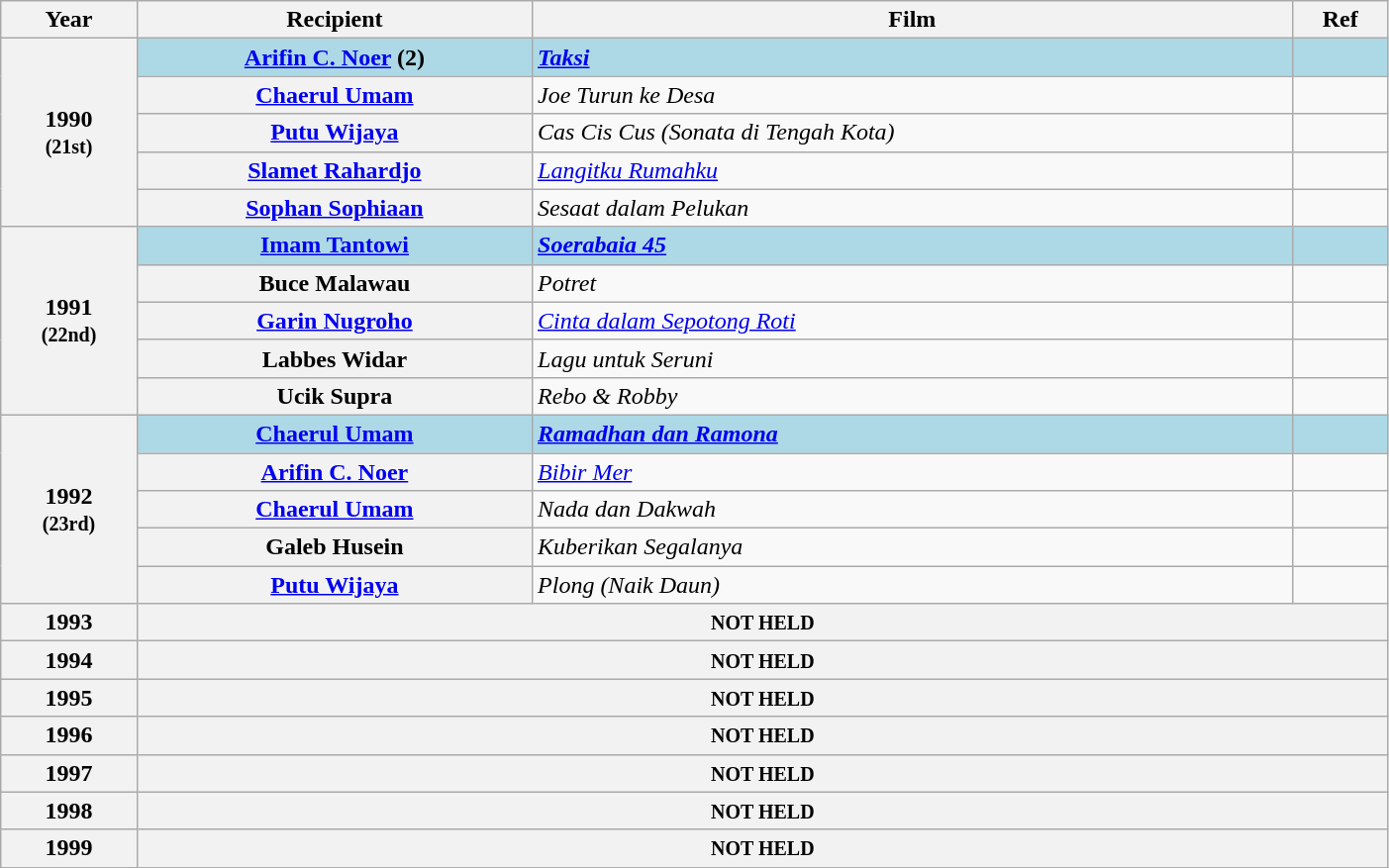<table class="wikitable plainrowheaders sortable" style="width: 74%">
<tr>
<th scope="col">Year</th>
<th scope="col">Recipient</th>
<th scope="col">Film</th>
<th scope="col" class="unsortable">Ref</th>
</tr>
<tr>
<th scope="row" rowspan="5" style="text-align:center;"><strong>1990</strong><br><small>(21st)</small></th>
<th scope="row" style="background:lightblue;"><strong><a href='#'>Arifin C. Noer</a> (2)</strong></th>
<td style="background:lightblue;"><em><a href='#'><strong>Taksi</strong></a></em></td>
<td style="background:lightblue;"></td>
</tr>
<tr>
<th scope="row"><a href='#'>Chaerul Umam</a></th>
<td><em>Joe Turun ke Desa</em></td>
<td></td>
</tr>
<tr>
<th scope="row"><a href='#'>Putu Wijaya</a></th>
<td><em>Cas Cis Cus (Sonata di Tengah Kota)</em></td>
<td></td>
</tr>
<tr>
<th scope="row"><a href='#'>Slamet Rahardjo</a></th>
<td><em><a href='#'>Langitku Rumahku</a></em></td>
<td></td>
</tr>
<tr>
<th scope="row"><a href='#'>Sophan Sophiaan</a></th>
<td><em>Sesaat dalam Pelukan</em></td>
<td></td>
</tr>
<tr>
<th scope="row" rowspan="5" style="text-align:center;"><strong>1991</strong><br><small>(22nd)</small></th>
<th scope="row" style="background:lightblue;"><strong><a href='#'>Imam Tantowi</a></strong></th>
<td style="background:lightblue;"><strong><em><a href='#'>Soerabaia 45</a></em></strong></td>
<td style="background:lightblue;"></td>
</tr>
<tr>
<th scope="row">Buce Malawau</th>
<td><em>Potret</em></td>
<td></td>
</tr>
<tr>
<th scope="row"><a href='#'>Garin Nugroho</a></th>
<td><em><a href='#'>Cinta dalam Sepotong Roti</a></em></td>
<td></td>
</tr>
<tr>
<th scope="row">Labbes Widar</th>
<td><em>Lagu untuk Seruni</em></td>
<td></td>
</tr>
<tr>
<th scope="row">Ucik Supra</th>
<td><em>Rebo & Robby</em></td>
<td></td>
</tr>
<tr>
<th scope="row" rowspan="5" style="text-align:center;"><strong>1992</strong><br><small>(23rd)</small></th>
<th scope="row" style="background:lightblue;"><strong><a href='#'>Chaerul Umam</a></strong></th>
<td style="background:lightblue;"><strong><em><a href='#'>Ramadhan dan Ramona</a></em></strong></td>
<td style="background:lightblue;"></td>
</tr>
<tr>
<th scope="row"><a href='#'>Arifin C. Noer</a></th>
<td><em><a href='#'>Bibir Mer</a></em></td>
<td></td>
</tr>
<tr>
<th scope="row"><a href='#'>Chaerul Umam</a></th>
<td><em>Nada dan Dakwah</em></td>
<td></td>
</tr>
<tr>
<th scope="row">Galeb Husein</th>
<td><em>Kuberikan Segalanya</em></td>
<td></td>
</tr>
<tr>
<th scope="row"><a href='#'>Putu Wijaya</a></th>
<td><em>Plong (Naik Daun)</em></td>
<td></td>
</tr>
<tr>
<th scope="row" style="text-align:center;">1993</th>
<th colspan="3" scope="row"><small>NOT HELD</small></th>
</tr>
<tr>
<th scope="row" style="text-align:center;">1994</th>
<th colspan="3" scope="row"><small>NOT HELD</small></th>
</tr>
<tr>
<th scope="row" style="text-align:center;">1995</th>
<th colspan="3" scope="row"><small>NOT HELD</small></th>
</tr>
<tr>
<th scope="row" style="text-align:center;">1996</th>
<th colspan="3" scope="row"><small>NOT HELD</small></th>
</tr>
<tr>
<th scope="row" style="text-align:center;">1997</th>
<th colspan="3" scope="row"><small>NOT HELD</small></th>
</tr>
<tr>
<th scope="row" style="text-align:center;">1998</th>
<th colspan="3" scope="row"><small>NOT HELD</small></th>
</tr>
<tr>
<th scope="row" style="text-align:center;">1999</th>
<th colspan="3" scope="row"><small>NOT HELD</small></th>
</tr>
</table>
